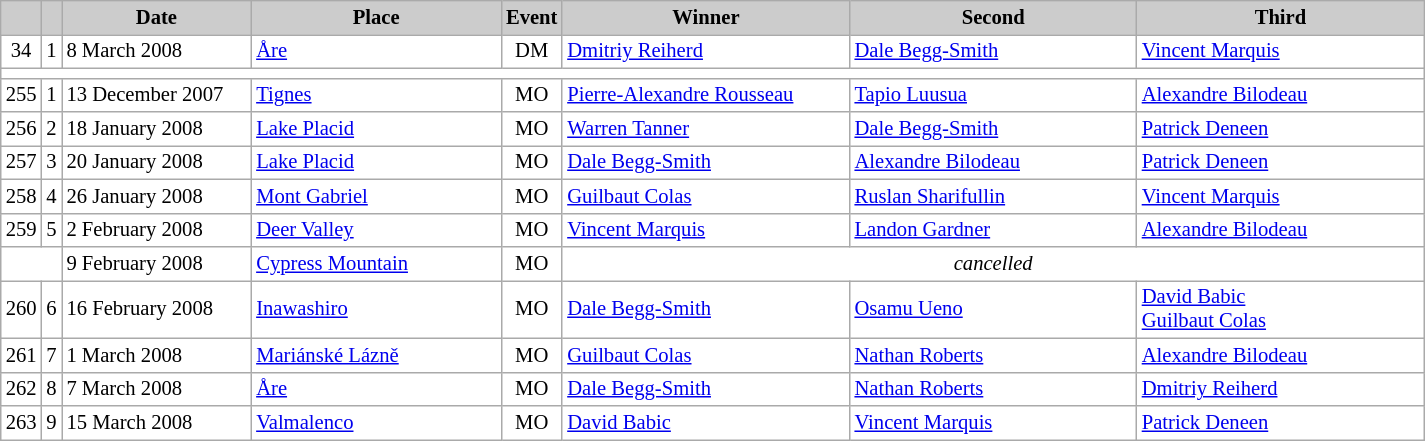<table class="wikitable plainrowheaders" style="background:#fff; font-size:86%; line-height:16px; border:grey solid 1px; border-collapse:collapse;">
<tr style="background:#ccc; text-align:center;">
<th scope="col" style="background:#ccc; width=20 px;"></th>
<th scope="col" style="background:#ccc; width=30 px;"></th>
<th scope="col" style="background:#ccc; width:120px;">Date</th>
<th scope="col" style="background:#ccc; width:160px;">Place</th>
<th scope="col" style="background:#ccc; width:15px;">Event</th>
<th scope="col" style="background:#ccc; width:185px;">Winner</th>
<th scope="col" style="background:#ccc; width:185px;">Second</th>
<th scope="col" style="background:#ccc; width:185px;">Third</th>
</tr>
<tr>
<td align=center>34</td>
<td align=center>1</td>
<td>8 March 2008</td>
<td> <a href='#'>Åre</a></td>
<td align=center>DM</td>
<td> <a href='#'>Dmitriy Reiherd</a></td>
<td> <a href='#'>Dale Begg-Smith</a></td>
<td> <a href='#'>Vincent Marquis</a></td>
</tr>
<tr>
<td colspan=8></td>
</tr>
<tr>
<td align=center>255</td>
<td align=center>1</td>
<td>13 December 2007</td>
<td> <a href='#'>Tignes</a></td>
<td align=center>MO</td>
<td> <a href='#'>Pierre-Alexandre Rousseau</a></td>
<td> <a href='#'>Tapio Luusua</a></td>
<td> <a href='#'>Alexandre Bilodeau</a></td>
</tr>
<tr>
<td align=center>256</td>
<td align=center>2</td>
<td>18 January 2008</td>
<td> <a href='#'>Lake Placid</a></td>
<td align=center>MO</td>
<td> <a href='#'>Warren Tanner</a></td>
<td> <a href='#'>Dale Begg-Smith</a></td>
<td> <a href='#'>Patrick Deneen</a></td>
</tr>
<tr>
<td align=center>257</td>
<td align=center>3</td>
<td>20 January 2008</td>
<td> <a href='#'>Lake Placid</a></td>
<td align=center>MO</td>
<td> <a href='#'>Dale Begg-Smith</a></td>
<td> <a href='#'>Alexandre Bilodeau</a></td>
<td> <a href='#'>Patrick Deneen</a></td>
</tr>
<tr>
<td align=center>258</td>
<td align=center>4</td>
<td>26 January 2008</td>
<td> <a href='#'>Mont Gabriel</a></td>
<td align=center>MO</td>
<td> <a href='#'>Guilbaut Colas</a></td>
<td> <a href='#'>Ruslan Sharifullin</a></td>
<td> <a href='#'>Vincent Marquis</a></td>
</tr>
<tr>
<td align=center>259</td>
<td align=center>5</td>
<td>2 February 2008</td>
<td> <a href='#'>Deer Valley</a></td>
<td align=center>MO</td>
<td> <a href='#'>Vincent Marquis</a></td>
<td> <a href='#'>Landon Gardner</a></td>
<td> <a href='#'>Alexandre Bilodeau</a></td>
</tr>
<tr>
<td colspan=2></td>
<td>9 February 2008</td>
<td> <a href='#'>Cypress Mountain</a></td>
<td align=center>MO</td>
<td colspan=3 align=center><em>cancelled</em></td>
</tr>
<tr>
<td align=center>260</td>
<td align=center>6</td>
<td>16 February 2008</td>
<td> <a href='#'>Inawashiro</a></td>
<td align=center>MO</td>
<td> <a href='#'>Dale Begg-Smith</a></td>
<td> <a href='#'>Osamu Ueno</a></td>
<td> <a href='#'>David Babic</a><br> <a href='#'>Guilbaut Colas</a></td>
</tr>
<tr>
<td align=center>261</td>
<td align=center>7</td>
<td>1 March 2008</td>
<td> <a href='#'>Mariánské Lázně</a></td>
<td align=center>MO</td>
<td> <a href='#'>Guilbaut Colas</a></td>
<td> <a href='#'>Nathan Roberts</a></td>
<td> <a href='#'>Alexandre Bilodeau</a></td>
</tr>
<tr>
<td align=center>262</td>
<td align=center>8</td>
<td>7 March 2008</td>
<td> <a href='#'>Åre</a></td>
<td align=center>MO</td>
<td> <a href='#'>Dale Begg-Smith</a></td>
<td> <a href='#'>Nathan Roberts</a></td>
<td> <a href='#'>Dmitriy Reiherd</a></td>
</tr>
<tr>
<td align=center>263</td>
<td align=center>9</td>
<td>15 March 2008</td>
<td> <a href='#'>Valmalenco</a></td>
<td align=center>MO</td>
<td> <a href='#'>David Babic</a></td>
<td> <a href='#'>Vincent Marquis</a></td>
<td> <a href='#'>Patrick Deneen</a></td>
</tr>
</table>
